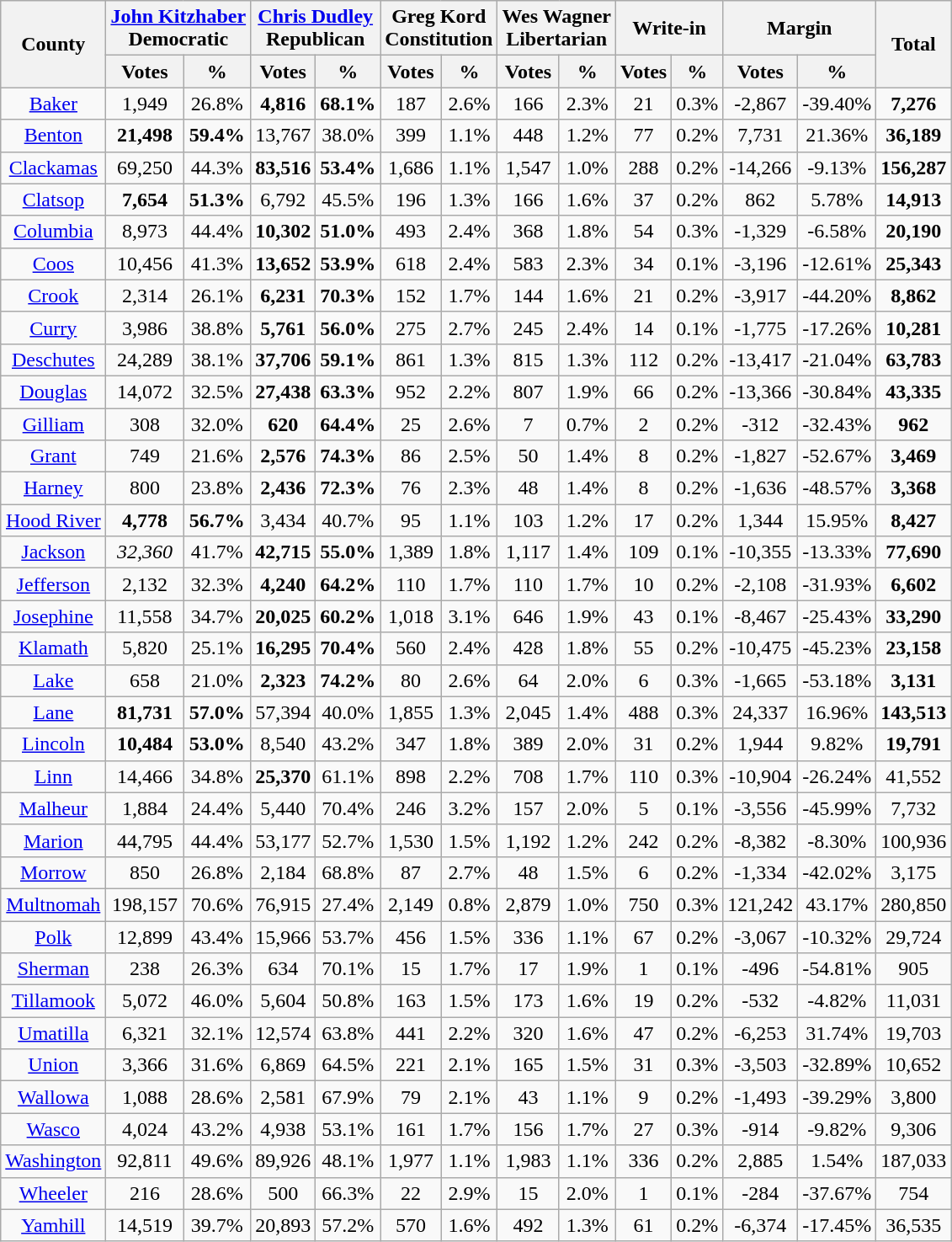<table class="wikitable sortable" style="text-align:center">
<tr>
<th style="text-align:center;" rowspan="2">County</th>
<th style="text-align:center;" colspan="2"><a href='#'>John Kitzhaber</a><br>Democratic</th>
<th style="text-align:center;" colspan="2"><a href='#'>Chris Dudley</a><br>Republican</th>
<th style="text-align:center;" colspan="2">Greg Kord<br>Constitution</th>
<th style="text-align:center;" colspan="2">Wes Wagner<br>Libertarian</th>
<th style="text-align:center;" colspan="2">Write-in</th>
<th style="text-align:center;" colspan="2">Margin</th>
<th style="text-align:center;" rowspan="2"; data-sort-type="number">Total</th>
</tr>
<tr>
<th style="text-align:center;" data-sort-type="number">Votes</th>
<th style="text-align:center;" data-sort-type="number">%</th>
<th style="text-align:center;" data-sort-type="number">Votes</th>
<th style="text-align:center;" data-sort-type="number">%</th>
<th style="text-align:center;" data-sort-type="number">Votes</th>
<th style="text-align:center;" data-sort-type="number">%</th>
<th style="text-align:center;" data-sort-type="number">Votes</th>
<th style="text-align:center;" data-sort-type="number">%</th>
<th style="text-align:center;" data-sort-type="number">Votes</th>
<th style="text-align:center;" data-sort-type="number">%</th>
<th style="text-align:center;" data-sort-type="number">Votes</th>
<th style="text-align:center;" data-sort-type="number">%</th>
</tr>
<tr style="text-align:center;">
<td><a href='#'>Baker</a></td>
<td>1,949</td>
<td>26.8%</td>
<td><strong>4,816</strong></td>
<td><strong>68.1%</strong></td>
<td>187</td>
<td>2.6%</td>
<td>166</td>
<td>2.3%</td>
<td>21</td>
<td>0.3%</td>
<td>-2,867</td>
<td>-39.40%</td>
<td><strong>7,276</strong></td>
</tr>
<tr style="text-align:center;">
<td><a href='#'>Benton</a></td>
<td><strong>21,498</strong></td>
<td><strong>59.4%</strong></td>
<td>13,767</td>
<td>38.0%</td>
<td>399</td>
<td>1.1%</td>
<td>448</td>
<td>1.2%</td>
<td>77</td>
<td>0.2%</td>
<td>7,731</td>
<td>21.36%</td>
<td><strong>36,189</strong></td>
</tr>
<tr style="text-align:center;">
<td><a href='#'>Clackamas</a></td>
<td>69,250</td>
<td>44.3%</td>
<td><strong>83,516</strong></td>
<td><strong>53.4%</strong></td>
<td>1,686</td>
<td>1.1%</td>
<td>1,547</td>
<td>1.0%</td>
<td>288</td>
<td>0.2%</td>
<td>-14,266</td>
<td>-9.13%</td>
<td><strong>156,287</strong></td>
</tr>
<tr style="text-align:center;">
<td><a href='#'>Clatsop</a></td>
<td><strong>7,654</strong></td>
<td><strong>51.3%</strong></td>
<td>6,792</td>
<td>45.5%</td>
<td>196</td>
<td>1.3%</td>
<td>166</td>
<td>1.6%</td>
<td>37</td>
<td>0.2%</td>
<td>862</td>
<td>5.78%</td>
<td><strong>14,913</strong></td>
</tr>
<tr style="text-align:center;">
<td><a href='#'>Columbia</a></td>
<td>8,973</td>
<td>44.4%</td>
<td><strong>10,302</strong></td>
<td><strong>51.0%</strong></td>
<td>493</td>
<td>2.4%</td>
<td>368</td>
<td>1.8%</td>
<td>54</td>
<td>0.3%</td>
<td>-1,329</td>
<td>-6.58%</td>
<td><strong>20,190</strong></td>
</tr>
<tr style="text-align:center;">
<td><a href='#'>Coos</a></td>
<td>10,456</td>
<td>41.3%</td>
<td><strong>13,652</strong></td>
<td><strong>53.9%</strong></td>
<td>618</td>
<td>2.4%</td>
<td>583</td>
<td>2.3%</td>
<td>34</td>
<td>0.1%</td>
<td>-3,196</td>
<td>-12.61%</td>
<td><strong>25,343</strong></td>
</tr>
<tr style="text-align:center;">
<td><a href='#'>Crook</a></td>
<td>2,314</td>
<td>26.1%</td>
<td><strong>6,231</strong></td>
<td><strong>70.3%</strong></td>
<td>152</td>
<td>1.7%</td>
<td>144</td>
<td>1.6%</td>
<td>21</td>
<td>0.2%</td>
<td>-3,917</td>
<td>-44.20%</td>
<td><strong>8,862</strong></td>
</tr>
<tr style="text-align:center;">
<td><a href='#'>Curry</a></td>
<td>3,986</td>
<td>38.8%</td>
<td><strong>5,761</strong></td>
<td><strong>56.0%</strong></td>
<td>275</td>
<td>2.7%</td>
<td>245</td>
<td>2.4%</td>
<td>14</td>
<td>0.1%</td>
<td>-1,775</td>
<td>-17.26%</td>
<td><strong>10,281</strong></td>
</tr>
<tr style="text-align:center;">
<td><a href='#'>Deschutes</a></td>
<td>24,289</td>
<td>38.1%</td>
<td><strong>37,706</strong></td>
<td><strong>59.1%</strong></td>
<td>861</td>
<td>1.3%</td>
<td>815</td>
<td>1.3%</td>
<td>112</td>
<td>0.2%</td>
<td>-13,417</td>
<td>-21.04%</td>
<td><strong>63,783</strong></td>
</tr>
<tr style="text-align:center;">
<td><a href='#'>Douglas</a></td>
<td>14,072</td>
<td>32.5%</td>
<td><strong>27,438</strong></td>
<td><strong>63.3%</strong></td>
<td>952</td>
<td>2.2%</td>
<td>807</td>
<td>1.9%</td>
<td>66</td>
<td>0.2%</td>
<td>-13,366</td>
<td>-30.84%</td>
<td><strong>43,335</strong></td>
</tr>
<tr style="text-align:center;">
<td><a href='#'>Gilliam</a></td>
<td>308</td>
<td>32.0%</td>
<td><strong>620</strong></td>
<td><strong>64.4%</strong></td>
<td>25</td>
<td>2.6%</td>
<td>7</td>
<td>0.7%</td>
<td>2</td>
<td>0.2%</td>
<td>-312</td>
<td>-32.43%</td>
<td><strong>962</strong></td>
</tr>
<tr style="text-align:center;">
<td><a href='#'>Grant</a></td>
<td>749</td>
<td>21.6%</td>
<td><strong>2,576</strong></td>
<td><strong>74.3%</strong></td>
<td>86</td>
<td>2.5%</td>
<td>50</td>
<td>1.4%</td>
<td>8</td>
<td>0.2%</td>
<td>-1,827</td>
<td>-52.67%</td>
<td><strong>3,469</strong></td>
</tr>
<tr style="text-align:center;">
<td><a href='#'>Harney</a></td>
<td>800</td>
<td>23.8%</td>
<td><strong>2,436</strong></td>
<td><strong>72.3%</strong></td>
<td>76</td>
<td>2.3%</td>
<td>48</td>
<td>1.4%</td>
<td>8</td>
<td>0.2%</td>
<td>-1,636</td>
<td>-48.57%</td>
<td><strong>3,368</strong></td>
</tr>
<tr style="text-align:center;">
<td><a href='#'>Hood River</a></td>
<td><strong>4,778</strong></td>
<td><strong>56.7%</strong></td>
<td>3,434</td>
<td>40.7%</td>
<td>95</td>
<td>1.1%</td>
<td>103</td>
<td>1.2%</td>
<td>17</td>
<td>0.2%</td>
<td>1,344</td>
<td>15.95%</td>
<td><strong>8,427</strong></td>
</tr>
<tr style="text-align:center;">
<td><a href='#'>Jackson</a></td>
<td><em>32,360</em></td>
<td>41.7%</td>
<td><strong>42,715</strong></td>
<td><strong>55.0%</strong></td>
<td>1,389</td>
<td>1.8%</td>
<td>1,117</td>
<td>1.4%</td>
<td>109</td>
<td>0.1%</td>
<td>-10,355</td>
<td>-13.33%</td>
<td><strong>77,690</strong></td>
</tr>
<tr style="text-align:center;">
<td><a href='#'>Jefferson</a></td>
<td>2,132</td>
<td>32.3%</td>
<td><strong>4,240</strong></td>
<td><strong>64.2%</strong></td>
<td>110</td>
<td>1.7%</td>
<td>110</td>
<td>1.7%</td>
<td>10</td>
<td>0.2%</td>
<td>-2,108</td>
<td>-31.93%</td>
<td><strong>6,602</strong></td>
</tr>
<tr style="text-align:center;">
<td><a href='#'>Josephine</a></td>
<td>11,558</td>
<td>34.7%</td>
<td><strong>20,025</strong></td>
<td><strong>60.2%</strong></td>
<td>1,018</td>
<td>3.1%</td>
<td>646</td>
<td>1.9%</td>
<td>43</td>
<td>0.1%</td>
<td>-8,467</td>
<td>-25.43%</td>
<td><strong>33,290</strong></td>
</tr>
<tr style="text-align:center;">
<td><a href='#'>Klamath</a></td>
<td>5,820</td>
<td>25.1%</td>
<td><strong>16,295</strong></td>
<td><strong>70.4%</strong></td>
<td>560</td>
<td>2.4%</td>
<td>428</td>
<td>1.8%</td>
<td>55</td>
<td>0.2%</td>
<td>-10,475</td>
<td>-45.23%</td>
<td><strong>23,158</strong></td>
</tr>
<tr style="text-align:center;">
<td><a href='#'>Lake</a></td>
<td>658</td>
<td>21.0%</td>
<td><strong>2,323</strong></td>
<td><strong>74.2%</strong></td>
<td>80</td>
<td>2.6%</td>
<td>64</td>
<td>2.0%</td>
<td>6</td>
<td>0.3%</td>
<td>-1,665</td>
<td>-53.18%</td>
<td><strong>3,131</strong></td>
</tr>
<tr style="text-align:center;">
<td><a href='#'>Lane</a></td>
<td><strong>81,731</strong></td>
<td><strong>57.0%</strong></td>
<td>57,394</td>
<td>40.0%</td>
<td>1,855</td>
<td>1.3%</td>
<td>2,045</td>
<td>1.4%</td>
<td>488</td>
<td>0.3%</td>
<td>24,337</td>
<td>16.96%</td>
<td><strong>143,513</strong></td>
</tr>
<tr style="text-align:center;">
<td><a href='#'>Lincoln</a></td>
<td><strong>10,484</strong></td>
<td><strong>53.0%</strong></td>
<td>8,540</td>
<td>43.2%</td>
<td>347</td>
<td>1.8%</td>
<td>389</td>
<td>2.0%</td>
<td>31</td>
<td>0.2%</td>
<td>1,944</td>
<td>9.82%</td>
<td><strong>19,791</strong></td>
</tr>
<tr style="text-align:center;">
<td><a href='#'>Linn</a></td>
<td>14,466</td>
<td>34.8%</td>
<td><strong>25,370<em></td>
<td></strong>61.1%<strong></td>
<td>898</td>
<td>2.2%</td>
<td>708</td>
<td>1.7%</td>
<td>110</td>
<td>0.3%</td>
<td>-10,904</td>
<td>-26.24%</td>
<td></strong>41,552<strong></td>
</tr>
<tr style="text-align:center;">
<td><a href='#'>Malheur</a></td>
<td>1,884</td>
<td>24.4%</td>
<td></strong>5,440<strong></td>
<td></strong>70.4%<strong></td>
<td>246</td>
<td>3.2%</td>
<td>157</td>
<td>2.0%</td>
<td>5</td>
<td>0.1%</td>
<td>-3,556</td>
<td>-45.99%</td>
<td></strong>7,732<strong></td>
</tr>
<tr style="text-align:center;">
<td><a href='#'>Marion</a></td>
<td>44,795</td>
<td>44.4%</td>
<td></strong>53,177<strong></td>
<td></strong>52.7%<strong></td>
<td>1,530</td>
<td>1.5%</td>
<td>1,192</td>
<td>1.2%</td>
<td>242</td>
<td>0.2%</td>
<td>-8,382</td>
<td>-8.30%</td>
<td></strong>100,936<strong></td>
</tr>
<tr style="text-align:center;">
<td><a href='#'>Morrow</a></td>
<td>850</td>
<td>26.8%</td>
<td></strong>2,184<strong></td>
<td></strong>68.8%<strong></td>
<td>87</td>
<td>2.7%</td>
<td>48</td>
<td>1.5%</td>
<td>6</td>
<td>0.2%</td>
<td>-1,334</td>
<td>-42.02%</td>
<td></strong>3,175<strong></td>
</tr>
<tr style="text-align:center;">
<td><a href='#'>Multnomah</a></td>
<td></strong>198,157<strong></td>
<td></strong>70.6%<strong></td>
<td>76,915</td>
<td>27.4%</td>
<td>2,149</td>
<td>0.8%</td>
<td>2,879</td>
<td>1.0%</td>
<td>750</td>
<td>0.3%</td>
<td>121,242</td>
<td>43.17%</td>
<td></strong>280,850<strong></td>
</tr>
<tr style="text-align:center;">
<td><a href='#'>Polk</a></td>
<td>12,899</td>
<td>43.4%</td>
<td></strong>15,966<strong></td>
<td></strong>53.7%<strong></td>
<td>456</td>
<td>1.5%</td>
<td>336</td>
<td>1.1%</td>
<td>67</td>
<td>0.2%</td>
<td>-3,067</td>
<td>-10.32%</td>
<td></strong>29,724<strong></td>
</tr>
<tr style="text-align:center;">
<td><a href='#'>Sherman</a></td>
<td>238</td>
<td>26.3%</td>
<td></strong>634<strong></td>
<td></strong>70.1%<strong></td>
<td>15</td>
<td>1.7%</td>
<td>17</td>
<td>1.9%</td>
<td>1</td>
<td>0.1%</td>
<td>-496</td>
<td>-54.81%</td>
<td></strong>905<strong></td>
</tr>
<tr style="text-align:center;">
<td><a href='#'>Tillamook</a></td>
<td>5,072</td>
<td>46.0%</td>
<td></strong>5,604<strong></td>
<td></strong>50.8%<strong></td>
<td>163</td>
<td>1.5%</td>
<td>173</td>
<td>1.6%</td>
<td>19</td>
<td>0.2%</td>
<td>-532</td>
<td>-4.82%</td>
<td></strong>11,031<strong></td>
</tr>
<tr style="text-align:center;">
<td><a href='#'>Umatilla</a></td>
<td>6,321</td>
<td>32.1%</td>
<td></strong>12,574<strong></td>
<td></strong>63.8%<strong></td>
<td>441</td>
<td>2.2%</td>
<td>320</td>
<td>1.6%</td>
<td>47</td>
<td>0.2%</td>
<td>-6,253</td>
<td>31.74%</td>
<td></strong>19,703<strong></td>
</tr>
<tr style="text-align:center;">
<td><a href='#'>Union</a></td>
<td>3,366</td>
<td>31.6%</td>
<td></strong>6,869<strong></td>
<td></strong>64.5%<strong></td>
<td>221</td>
<td>2.1%</td>
<td>165</td>
<td>1.5%</td>
<td>31</td>
<td>0.3%</td>
<td>-3,503</td>
<td>-32.89%</td>
<td></strong>10,652<strong></td>
</tr>
<tr style="text-align:center;">
<td><a href='#'>Wallowa</a></td>
<td>1,088</td>
<td>28.6%</td>
<td></strong>2,581<strong></td>
<td></strong>67.9%<strong></td>
<td>79</td>
<td>2.1%</td>
<td>43</td>
<td>1.1%</td>
<td>9</td>
<td>0.2%</td>
<td>-1,493</td>
<td>-39.29%</td>
<td></strong>3,800<strong></td>
</tr>
<tr style="text-align:center;">
<td><a href='#'>Wasco</a></td>
<td>4,024</td>
<td>43.2%</td>
<td></strong>4,938<strong></td>
<td></strong>53.1%<strong></td>
<td>161</td>
<td>1.7%</td>
<td>156</td>
<td>1.7%</td>
<td>27</td>
<td>0.3%</td>
<td>-914</td>
<td>-9.82%</td>
<td></strong>9,306<strong></td>
</tr>
<tr style="text-align:center;">
<td><a href='#'>Washington</a></td>
<td></strong>92,811<strong></td>
<td></strong>49.6%<strong></td>
<td>89,926</td>
<td>48.1%</td>
<td>1,977</td>
<td>1.1%</td>
<td>1,983</td>
<td>1.1%</td>
<td>336</td>
<td>0.2%</td>
<td>2,885</td>
<td>1.54%</td>
<td></strong>187,033<strong></td>
</tr>
<tr style="text-align:center;">
<td><a href='#'>Wheeler</a></td>
<td>216</td>
<td>28.6%</td>
<td></strong>500<strong></td>
<td></strong>66.3%<strong></td>
<td>22</td>
<td>2.9%</td>
<td>15</td>
<td>2.0%</td>
<td>1</td>
<td>0.1%</td>
<td>-284</td>
<td>-37.67%</td>
<td></strong>754<strong></td>
</tr>
<tr style="text-align:center;">
<td><a href='#'>Yamhill</a></td>
<td>14,519</td>
<td>39.7%</td>
<td></strong>20,893<strong></td>
<td></strong>57.2%<strong></td>
<td>570</td>
<td>1.6%</td>
<td>492</td>
<td>1.3%</td>
<td>61</td>
<td>0.2%</td>
<td>-6,374</td>
<td>-17.45%</td>
<td></strong>36,535<strong></td>
</tr>
</table>
